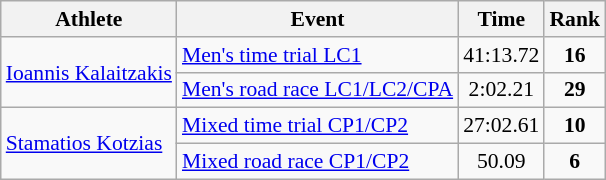<table class=wikitable style="font-size:90%">
<tr>
<th>Athlete</th>
<th>Event</th>
<th>Time</th>
<th>Rank</th>
</tr>
<tr>
<td rowspan=2><a href='#'>Ioannis Kalaitzakis</a></td>
<td><a href='#'>Men's time trial LC1</a></td>
<td align="center">41:13.72</td>
<td align="center"><strong>16</strong></td>
</tr>
<tr>
<td><a href='#'>Men's road race LC1/LC2/CPA</a></td>
<td align="center">2:02.21</td>
<td align="center"><strong>29</strong></td>
</tr>
<tr>
<td rowspan=2><a href='#'>Stamatios Kotzias</a></td>
<td><a href='#'>Mixed time trial CP1/CP2</a></td>
<td align="center">27:02.61</td>
<td align="center"><strong>10</strong></td>
</tr>
<tr>
<td><a href='#'>Mixed road race CP1/CP2</a></td>
<td align="center">50.09</td>
<td align="center"><strong>6</strong></td>
</tr>
</table>
